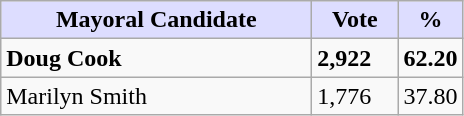<table class="wikitable">
<tr>
<th style="background:#ddf; width:200px;">Mayoral Candidate</th>
<th style="background:#ddf; width:50px;">Vote</th>
<th style="background:#ddf; width:30px;">%</th>
</tr>
<tr>
<td><strong>Doug Cook</strong></td>
<td><strong>2,922</strong></td>
<td><strong>62.20</strong></td>
</tr>
<tr>
<td>Marilyn Smith</td>
<td>1,776</td>
<td>37.80</td>
</tr>
</table>
